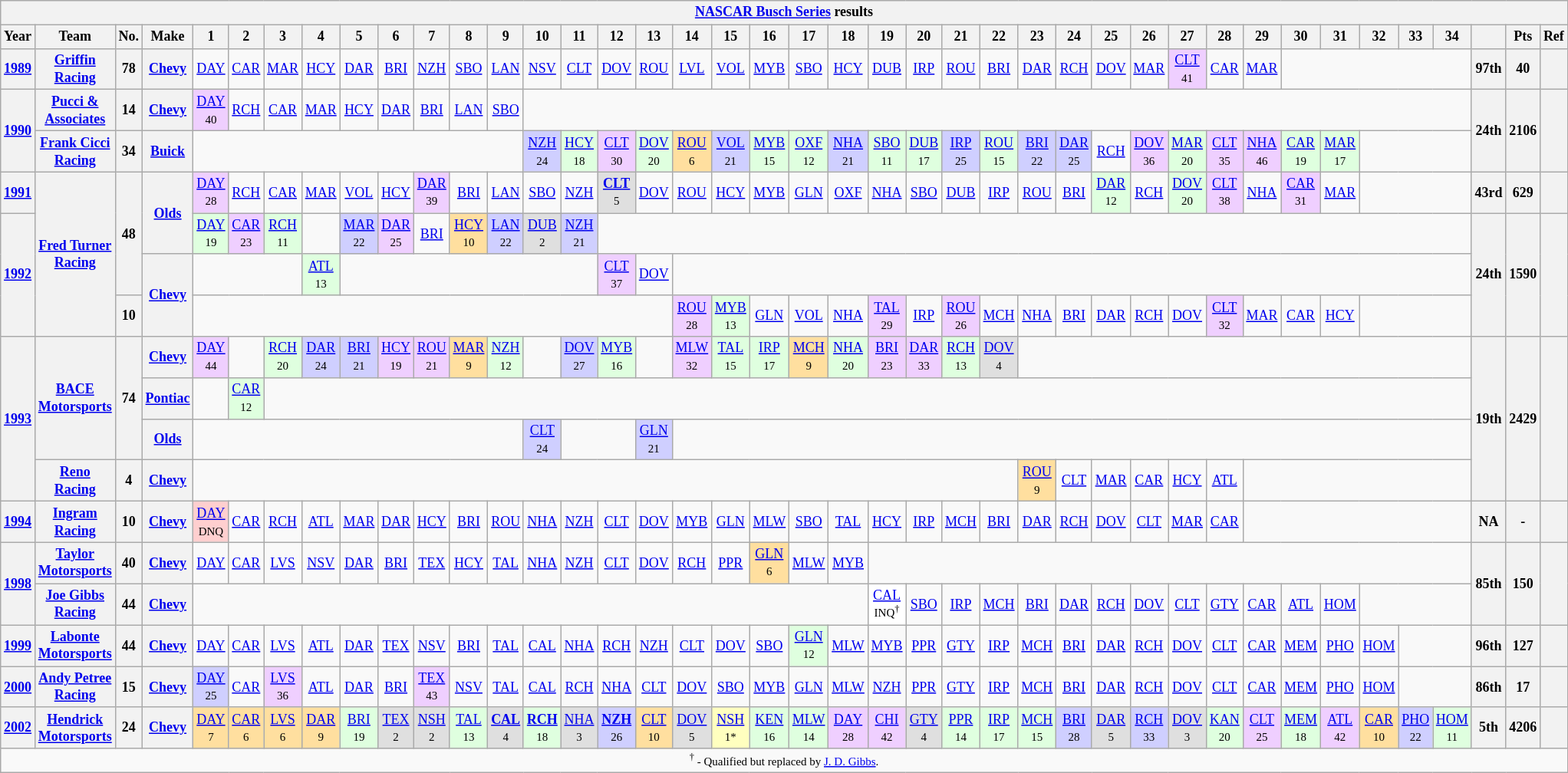<table class="wikitable" style="text-align:center; font-size:75%">
<tr>
<th colspan=42><a href='#'>NASCAR Busch Series</a> results</th>
</tr>
<tr>
<th>Year</th>
<th>Team</th>
<th>No.</th>
<th>Make</th>
<th>1</th>
<th>2</th>
<th>3</th>
<th>4</th>
<th>5</th>
<th>6</th>
<th>7</th>
<th>8</th>
<th>9</th>
<th>10</th>
<th>11</th>
<th>12</th>
<th>13</th>
<th>14</th>
<th>15</th>
<th>16</th>
<th>17</th>
<th>18</th>
<th>19</th>
<th>20</th>
<th>21</th>
<th>22</th>
<th>23</th>
<th>24</th>
<th>25</th>
<th>26</th>
<th>27</th>
<th>28</th>
<th>29</th>
<th>30</th>
<th>31</th>
<th>32</th>
<th>33</th>
<th>34</th>
<th></th>
<th>Pts</th>
<th>Ref</th>
</tr>
<tr>
<th><a href='#'>1989</a></th>
<th><a href='#'>Griffin Racing</a></th>
<th>78</th>
<th><a href='#'>Chevy</a></th>
<td><a href='#'>DAY</a></td>
<td><a href='#'>CAR</a></td>
<td><a href='#'>MAR</a></td>
<td><a href='#'>HCY</a></td>
<td><a href='#'>DAR</a></td>
<td><a href='#'>BRI</a></td>
<td><a href='#'>NZH</a></td>
<td><a href='#'>SBO</a></td>
<td><a href='#'>LAN</a></td>
<td><a href='#'>NSV</a></td>
<td><a href='#'>CLT</a></td>
<td><a href='#'>DOV</a></td>
<td><a href='#'>ROU</a></td>
<td><a href='#'>LVL</a></td>
<td><a href='#'>VOL</a></td>
<td><a href='#'>MYB</a></td>
<td><a href='#'>SBO</a></td>
<td><a href='#'>HCY</a></td>
<td><a href='#'>DUB</a></td>
<td><a href='#'>IRP</a></td>
<td><a href='#'>ROU</a></td>
<td><a href='#'>BRI</a></td>
<td><a href='#'>DAR</a></td>
<td><a href='#'>RCH</a></td>
<td><a href='#'>DOV</a></td>
<td><a href='#'>MAR</a></td>
<td style="background:#EFCFFF;"><a href='#'>CLT</a><br><small>41</small></td>
<td><a href='#'>CAR</a></td>
<td><a href='#'>MAR</a></td>
<td colspan=5></td>
<th>97th</th>
<th>40</th>
<th></th>
</tr>
<tr>
<th rowspan=2><a href='#'>1990</a></th>
<th><a href='#'>Pucci & Associates</a></th>
<th>14</th>
<th><a href='#'>Chevy</a></th>
<td style="background:#EFCFFF;"><a href='#'>DAY</a><br><small>40</small></td>
<td><a href='#'>RCH</a></td>
<td><a href='#'>CAR</a></td>
<td><a href='#'>MAR</a></td>
<td><a href='#'>HCY</a></td>
<td><a href='#'>DAR</a></td>
<td><a href='#'>BRI</a></td>
<td><a href='#'>LAN</a></td>
<td><a href='#'>SBO</a></td>
<td colspan=25></td>
<th rowspan=2>24th</th>
<th rowspan=2>2106</th>
<th rowspan=2></th>
</tr>
<tr>
<th><a href='#'>Frank Cicci Racing</a></th>
<th>34</th>
<th><a href='#'>Buick</a></th>
<td colspan=9></td>
<td style="background:#CFCFFF;"><a href='#'>NZH</a><br><small>24</small></td>
<td style="background:#DFFFDF;"><a href='#'>HCY</a><br><small>18</small></td>
<td style="background:#EFCFFF;"><a href='#'>CLT</a><br><small>30</small></td>
<td style="background:#DFFFDF;"><a href='#'>DOV</a><br><small>20</small></td>
<td style="background:#FFDF9F;"><a href='#'>ROU</a><br><small>6</small></td>
<td style="background:#CFCFFF;"><a href='#'>VOL</a><br><small>21</small></td>
<td style="background:#DFFFDF;"><a href='#'>MYB</a><br><small>15</small></td>
<td style="background:#DFFFDF;"><a href='#'>OXF</a><br><small>12</small></td>
<td style="background:#CFCFFF;"><a href='#'>NHA</a><br><small>21</small></td>
<td style="background:#DFFFDF;"><a href='#'>SBO</a><br><small>11</small></td>
<td style="background:#DFFFDF;"><a href='#'>DUB</a><br><small>17</small></td>
<td style="background:#CFCFFF;"><a href='#'>IRP</a><br><small>25</small></td>
<td style="background:#DFFFDF;"><a href='#'>ROU</a><br><small>15</small></td>
<td style="background:#CFCFFF;"><a href='#'>BRI</a><br><small>22</small></td>
<td style="background:#CFCFFF;"><a href='#'>DAR</a><br><small>25</small></td>
<td><a href='#'>RCH</a></td>
<td style="background:#EFCFFF;"><a href='#'>DOV</a><br><small>36</small></td>
<td style="background:#DFFFDF;"><a href='#'>MAR</a><br><small>20</small></td>
<td style="background:#EFCFFF;"><a href='#'>CLT</a><br><small>35</small></td>
<td style="background:#EFCFFF;"><a href='#'>NHA</a><br><small>46</small></td>
<td style="background:#DFFFDF;"><a href='#'>CAR</a><br><small>19</small></td>
<td style="background:#DFFFDF;"><a href='#'>MAR</a><br><small>17</small></td>
<td colspan=3></td>
</tr>
<tr>
<th><a href='#'>1991</a></th>
<th rowspan=4><a href='#'>Fred Turner Racing</a></th>
<th rowspan=3>48</th>
<th rowspan=2><a href='#'>Olds</a></th>
<td style="background:#EFCFFF;"><a href='#'>DAY</a><br><small>28</small></td>
<td><a href='#'>RCH</a></td>
<td><a href='#'>CAR</a></td>
<td><a href='#'>MAR</a></td>
<td><a href='#'>VOL</a></td>
<td><a href='#'>HCY</a></td>
<td style="background:#EFCFFF;"><a href='#'>DAR</a><br><small>39</small></td>
<td><a href='#'>BRI</a></td>
<td><a href='#'>LAN</a></td>
<td><a href='#'>SBO</a></td>
<td><a href='#'>NZH</a></td>
<td style="background:#DFDFDF;"><strong><a href='#'>CLT</a></strong><br><small>5</small></td>
<td><a href='#'>DOV</a></td>
<td><a href='#'>ROU</a></td>
<td><a href='#'>HCY</a></td>
<td><a href='#'>MYB</a></td>
<td><a href='#'>GLN</a></td>
<td><a href='#'>OXF</a></td>
<td><a href='#'>NHA</a></td>
<td><a href='#'>SBO</a></td>
<td><a href='#'>DUB</a></td>
<td><a href='#'>IRP</a></td>
<td><a href='#'>ROU</a></td>
<td><a href='#'>BRI</a></td>
<td style="background:#DFFFDF;"><a href='#'>DAR</a><br><small>12</small></td>
<td><a href='#'>RCH</a></td>
<td style="background:#DFFFDF;"><a href='#'>DOV</a><br><small>20</small></td>
<td style="background:#EFCFFF;"><a href='#'>CLT</a><br><small>38</small></td>
<td><a href='#'>NHA</a></td>
<td style="background:#EFCFFF;"><a href='#'>CAR</a><br><small>31</small></td>
<td><a href='#'>MAR</a></td>
<td colspan=3></td>
<th>43rd</th>
<th>629</th>
<th></th>
</tr>
<tr>
<th rowspan=3><a href='#'>1992</a></th>
<td style="background:#DFFFDF;"><a href='#'>DAY</a><br><small>19</small></td>
<td style="background:#EFCFFF;"><a href='#'>CAR</a><br><small>23</small></td>
<td style="background:#DFFFDF;"><a href='#'>RCH</a><br><small>11</small></td>
<td></td>
<td style="background:#CFCFFF;"><a href='#'>MAR</a><br><small>22</small></td>
<td style="background:#EFCFFF;"><a href='#'>DAR</a><br><small>25</small></td>
<td><a href='#'>BRI</a></td>
<td style="background:#FFDF9F;"><a href='#'>HCY</a><br><small>10</small></td>
<td style="background:#CFCFFF;"><a href='#'>LAN</a><br><small>22</small></td>
<td style="background:#DFDFDF;"><a href='#'>DUB</a><br><small>2</small></td>
<td style="background:#CFCFFF;"><a href='#'>NZH</a><br><small>21</small></td>
<td colspan=23></td>
<th rowspan=3>24th</th>
<th rowspan=3>1590</th>
<th rowspan=3></th>
</tr>
<tr>
<th rowspan=2><a href='#'>Chevy</a></th>
<td colspan=3></td>
<td style="background:#DFFFDF;"><a href='#'>ATL</a><br><small>13</small></td>
<td colspan=7></td>
<td style="background:#EFCFFF;"><a href='#'>CLT</a><br><small>37</small></td>
<td><a href='#'>DOV</a></td>
<td colspan=21></td>
</tr>
<tr>
<th>10</th>
<td colspan=13></td>
<td style="background:#EFCFFF;"><a href='#'>ROU</a><br><small>28</small></td>
<td style="background:#DFFFDF;"><a href='#'>MYB</a><br><small>13</small></td>
<td><a href='#'>GLN</a></td>
<td><a href='#'>VOL</a></td>
<td><a href='#'>NHA</a></td>
<td style="background:#EFCFFF;"><a href='#'>TAL</a><br><small>29</small></td>
<td><a href='#'>IRP</a></td>
<td style="background:#EFCFFF;"><a href='#'>ROU</a><br><small>26</small></td>
<td><a href='#'>MCH</a></td>
<td><a href='#'>NHA</a></td>
<td><a href='#'>BRI</a></td>
<td><a href='#'>DAR</a></td>
<td><a href='#'>RCH</a></td>
<td><a href='#'>DOV</a></td>
<td style="background:#EFCFFF;"><a href='#'>CLT</a><br><small>32</small></td>
<td><a href='#'>MAR</a></td>
<td><a href='#'>CAR</a></td>
<td><a href='#'>HCY</a></td>
<td colspan=3></td>
</tr>
<tr>
<th rowspan=4><a href='#'>1993</a></th>
<th rowspan=3><a href='#'>BACE Motorsports</a></th>
<th rowspan=3>74</th>
<th><a href='#'>Chevy</a></th>
<td style="background:#EFCFFF;"><a href='#'>DAY</a><br><small>44</small></td>
<td></td>
<td style="background:#DFFFDF;"><a href='#'>RCH</a><br><small>20</small></td>
<td style="background:#CFCFFF;"><a href='#'>DAR</a><br><small>24</small></td>
<td style="background:#CFCFFF;"><a href='#'>BRI</a><br><small>21</small></td>
<td style="background:#EFCFFF;"><a href='#'>HCY</a><br><small>19</small></td>
<td style="background:#EFCFFF;"><a href='#'>ROU</a><br><small>21</small></td>
<td style="background:#FFDF9F;"><a href='#'>MAR</a><br><small>9</small></td>
<td style="background:#DFFFDF;"><a href='#'>NZH</a><br><small>12</small></td>
<td></td>
<td style="background:#CFCFFF;"><a href='#'>DOV</a><br><small>27</small></td>
<td style="background:#DFFFDF;"><a href='#'>MYB</a><br><small>16</small></td>
<td></td>
<td style="background:#EFCFFF;"><a href='#'>MLW</a><br><small>32</small></td>
<td style="background:#DFFFDF;"><a href='#'>TAL</a><br><small>15</small></td>
<td style="background:#DFFFDF;"><a href='#'>IRP</a><br><small>17</small></td>
<td style="background:#FFDF9F;"><a href='#'>MCH</a><br><small>9</small></td>
<td style="background:#DFFFDF;"><a href='#'>NHA</a><br><small>20</small></td>
<td style="background:#EFCFFF;"><a href='#'>BRI</a><br><small>23</small></td>
<td style="background:#EFCFFF;"><a href='#'>DAR</a><br><small>33</small></td>
<td style="background:#DFFFDF;"><a href='#'>RCH</a><br><small>13</small></td>
<td style="background:#DFDFDF;"><a href='#'>DOV</a><br><small>4</small></td>
<td colspan=12></td>
<th rowspan=4>19th</th>
<th rowspan=4>2429</th>
<th rowspan=4></th>
</tr>
<tr>
<th><a href='#'>Pontiac</a></th>
<td></td>
<td style="background:#DFFFDF;"><a href='#'>CAR</a><br><small>12</small></td>
<td colspan=32></td>
</tr>
<tr>
<th><a href='#'>Olds</a></th>
<td colspan=9></td>
<td style="background:#CFCFFF;"><a href='#'>CLT</a><br><small>24</small></td>
<td colspan=2></td>
<td style="background:#CFCFFF;"><a href='#'>GLN</a><br><small>21</small></td>
<td colspan=21></td>
</tr>
<tr>
<th><a href='#'>Reno Racing</a></th>
<th>4</th>
<th><a href='#'>Chevy</a></th>
<td colspan=22></td>
<td style="background:#FFDF9F;"><a href='#'>ROU</a><br><small>9</small></td>
<td><a href='#'>CLT</a></td>
<td><a href='#'>MAR</a></td>
<td><a href='#'>CAR</a></td>
<td><a href='#'>HCY</a></td>
<td><a href='#'>ATL</a></td>
<td colspan=6></td>
</tr>
<tr>
<th><a href='#'>1994</a></th>
<th><a href='#'>Ingram Racing</a></th>
<th>10</th>
<th><a href='#'>Chevy</a></th>
<td style="background:#FFCFCF;"><a href='#'>DAY</a><br><small>DNQ</small></td>
<td><a href='#'>CAR</a></td>
<td><a href='#'>RCH</a></td>
<td><a href='#'>ATL</a></td>
<td><a href='#'>MAR</a></td>
<td><a href='#'>DAR</a></td>
<td><a href='#'>HCY</a></td>
<td><a href='#'>BRI</a></td>
<td><a href='#'>ROU</a></td>
<td><a href='#'>NHA</a></td>
<td><a href='#'>NZH</a></td>
<td><a href='#'>CLT</a></td>
<td><a href='#'>DOV</a></td>
<td><a href='#'>MYB</a></td>
<td><a href='#'>GLN</a></td>
<td><a href='#'>MLW</a></td>
<td><a href='#'>SBO</a></td>
<td><a href='#'>TAL</a></td>
<td><a href='#'>HCY</a></td>
<td><a href='#'>IRP</a></td>
<td><a href='#'>MCH</a></td>
<td><a href='#'>BRI</a></td>
<td><a href='#'>DAR</a></td>
<td><a href='#'>RCH</a></td>
<td><a href='#'>DOV</a></td>
<td><a href='#'>CLT</a></td>
<td><a href='#'>MAR</a></td>
<td><a href='#'>CAR</a></td>
<td colspan=6></td>
<th>NA</th>
<th>-</th>
<th></th>
</tr>
<tr>
<th rowspan=2><a href='#'>1998</a></th>
<th><a href='#'>Taylor Motorsports</a></th>
<th>40</th>
<th><a href='#'>Chevy</a></th>
<td><a href='#'>DAY</a></td>
<td><a href='#'>CAR</a></td>
<td><a href='#'>LVS</a></td>
<td><a href='#'>NSV</a></td>
<td><a href='#'>DAR</a></td>
<td><a href='#'>BRI</a></td>
<td><a href='#'>TEX</a></td>
<td><a href='#'>HCY</a></td>
<td><a href='#'>TAL</a></td>
<td><a href='#'>NHA</a></td>
<td><a href='#'>NZH</a></td>
<td><a href='#'>CLT</a></td>
<td><a href='#'>DOV</a></td>
<td><a href='#'>RCH</a></td>
<td><a href='#'>PPR</a></td>
<td style="background:#FFDF9F;"><a href='#'>GLN</a><br><small>6</small></td>
<td><a href='#'>MLW</a></td>
<td><a href='#'>MYB</a></td>
<td colspan=16></td>
<th rowspan=2>85th</th>
<th rowspan=2>150</th>
<th rowspan=2></th>
</tr>
<tr>
<th><a href='#'>Joe Gibbs Racing</a></th>
<th>44</th>
<th><a href='#'>Chevy</a></th>
<td colspan=18></td>
<td style="background:#FFFFFF;"><a href='#'>CAL</a><br><small>INQ<sup>†</sup></small></td>
<td><a href='#'>SBO</a></td>
<td><a href='#'>IRP</a></td>
<td><a href='#'>MCH</a></td>
<td><a href='#'>BRI</a></td>
<td><a href='#'>DAR</a></td>
<td><a href='#'>RCH</a></td>
<td><a href='#'>DOV</a></td>
<td><a href='#'>CLT</a></td>
<td><a href='#'>GTY</a></td>
<td><a href='#'>CAR</a></td>
<td><a href='#'>ATL</a></td>
<td><a href='#'>HOM</a></td>
<td colspan=3></td>
</tr>
<tr>
<th><a href='#'>1999</a></th>
<th><a href='#'>Labonte Motorsports</a></th>
<th>44</th>
<th><a href='#'>Chevy</a></th>
<td><a href='#'>DAY</a></td>
<td><a href='#'>CAR</a></td>
<td><a href='#'>LVS</a></td>
<td><a href='#'>ATL</a></td>
<td><a href='#'>DAR</a></td>
<td><a href='#'>TEX</a></td>
<td><a href='#'>NSV</a></td>
<td><a href='#'>BRI</a></td>
<td><a href='#'>TAL</a></td>
<td><a href='#'>CAL</a></td>
<td><a href='#'>NHA</a></td>
<td><a href='#'>RCH</a></td>
<td><a href='#'>NZH</a></td>
<td><a href='#'>CLT</a></td>
<td><a href='#'>DOV</a></td>
<td><a href='#'>SBO</a></td>
<td style="background:#DFFFDF;"><a href='#'>GLN</a><br><small>12</small></td>
<td><a href='#'>MLW</a></td>
<td><a href='#'>MYB</a></td>
<td><a href='#'>PPR</a></td>
<td><a href='#'>GTY</a></td>
<td><a href='#'>IRP</a></td>
<td><a href='#'>MCH</a></td>
<td><a href='#'>BRI</a></td>
<td><a href='#'>DAR</a></td>
<td><a href='#'>RCH</a></td>
<td><a href='#'>DOV</a></td>
<td><a href='#'>CLT</a></td>
<td><a href='#'>CAR</a></td>
<td><a href='#'>MEM</a></td>
<td><a href='#'>PHO</a></td>
<td><a href='#'>HOM</a></td>
<td colspan=2></td>
<th>96th</th>
<th>127</th>
<th></th>
</tr>
<tr>
<th><a href='#'>2000</a></th>
<th><a href='#'>Andy Petree Racing</a></th>
<th>15</th>
<th><a href='#'>Chevy</a></th>
<td style="background:#CFCFFF;"><a href='#'>DAY</a><br><small>25</small></td>
<td><a href='#'>CAR</a></td>
<td style="background:#EFCFFF;"><a href='#'>LVS</a><br><small>36</small></td>
<td><a href='#'>ATL</a></td>
<td><a href='#'>DAR</a></td>
<td><a href='#'>BRI</a></td>
<td style="background:#EFCFFF;"><a href='#'>TEX</a><br><small>43</small></td>
<td><a href='#'>NSV</a></td>
<td><a href='#'>TAL</a></td>
<td><a href='#'>CAL</a></td>
<td><a href='#'>RCH</a></td>
<td><a href='#'>NHA</a></td>
<td><a href='#'>CLT</a></td>
<td><a href='#'>DOV</a></td>
<td><a href='#'>SBO</a></td>
<td><a href='#'>MYB</a></td>
<td><a href='#'>GLN</a></td>
<td><a href='#'>MLW</a></td>
<td><a href='#'>NZH</a></td>
<td><a href='#'>PPR</a></td>
<td><a href='#'>GTY</a></td>
<td><a href='#'>IRP</a></td>
<td><a href='#'>MCH</a></td>
<td><a href='#'>BRI</a></td>
<td><a href='#'>DAR</a></td>
<td><a href='#'>RCH</a></td>
<td><a href='#'>DOV</a></td>
<td><a href='#'>CLT</a></td>
<td><a href='#'>CAR</a></td>
<td><a href='#'>MEM</a></td>
<td><a href='#'>PHO</a></td>
<td><a href='#'>HOM</a></td>
<td colspan=2></td>
<th>86th</th>
<th>17</th>
<th></th>
</tr>
<tr>
<th><a href='#'>2002</a></th>
<th><a href='#'>Hendrick Motorsports</a></th>
<th>24</th>
<th><a href='#'>Chevy</a></th>
<td style="background:#FFDF9F;"><a href='#'>DAY</a><br><small>7</small></td>
<td style="background:#FFDF9F;"><a href='#'>CAR</a><br><small>6</small></td>
<td style="background:#FFDF9F;"><a href='#'>LVS</a><br><small>6</small></td>
<td style="background:#FFDF9F;"><a href='#'>DAR</a><br><small>9</small></td>
<td style="background:#DFFFDF;"><a href='#'>BRI</a><br><small>19</small></td>
<td style="background:#DFDFDF;"><a href='#'>TEX</a><br><small>2</small></td>
<td style="background:#DFDFDF;"><a href='#'>NSH</a><br><small>2</small></td>
<td style="background:#DFFFDF;"><a href='#'>TAL</a><br><small>13</small></td>
<td style="background:#DFDFDF;"><strong><a href='#'>CAL</a></strong><br><small>4</small></td>
<td style="background:#DFFFDF;"><strong><a href='#'>RCH</a></strong><br><small>18</small></td>
<td style="background:#DFDFDF;"><a href='#'>NHA</a><br><small>3</small></td>
<td style="background:#CFCFFF;"><strong><a href='#'>NZH</a></strong><br><small>26</small></td>
<td style="background:#FFDF9F;"><a href='#'>CLT</a><br><small>10</small></td>
<td style="background:#DFDFDF;"><a href='#'>DOV</a><br><small>5</small></td>
<td style="background:#FFFFBF;"><a href='#'>NSH</a><br><small>1*</small></td>
<td style="background:#DFFFDF;"><a href='#'>KEN</a><br><small>16</small></td>
<td style="background:#DFFFDF;"><a href='#'>MLW</a><br><small>14</small></td>
<td style="background:#EFCFFF;"><a href='#'>DAY</a><br><small>28</small></td>
<td style="background:#EFCFFF;"><a href='#'>CHI</a><br><small>42</small></td>
<td style="background:#DFDFDF;"><a href='#'>GTY</a><br><small>4</small></td>
<td style="background:#DFFFDF;"><a href='#'>PPR</a><br><small>14</small></td>
<td style="background:#DFFFDF;"><a href='#'>IRP</a><br><small>17</small></td>
<td style="background:#DFFFDF;"><a href='#'>MCH</a><br><small>15</small></td>
<td style="background:#CFCFFF;"><a href='#'>BRI</a><br><small>28</small></td>
<td style="background:#DFDFDF;"><a href='#'>DAR</a><br><small>5</small></td>
<td style="background:#CFCFFF;"><a href='#'>RCH</a><br><small>33</small></td>
<td style="background:#DFDFDF;"><a href='#'>DOV</a><br><small>3</small></td>
<td style="background:#DFFFDF;"><a href='#'>KAN</a><br><small>20</small></td>
<td style="background:#EFCFFF;"><a href='#'>CLT</a><br><small>25</small></td>
<td style="background:#DFFFDF;"><a href='#'>MEM</a><br><small>18</small></td>
<td style="background:#EFCFFF;"><a href='#'>ATL</a><br><small>42</small></td>
<td style="background:#FFDF9F;"><a href='#'>CAR</a><br><small>10</small></td>
<td style="background:#CFCFFF;"><a href='#'>PHO</a><br><small>22</small></td>
<td style="background:#DFFFDF;"><a href='#'>HOM</a><br><small>11</small></td>
<th>5th</th>
<th>4206</th>
<th></th>
</tr>
<tr>
<td colspan=42><small><sup>†</sup> - Qualified but replaced by <a href='#'>J. D. Gibbs</a>.</small></td>
</tr>
</table>
